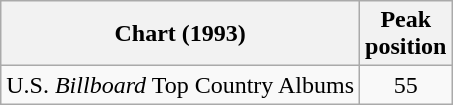<table class="wikitable">
<tr>
<th>Chart (1993)</th>
<th>Peak<br>position</th>
</tr>
<tr>
<td>U.S. <em>Billboard</em> Top Country Albums</td>
<td align="center">55</td>
</tr>
</table>
